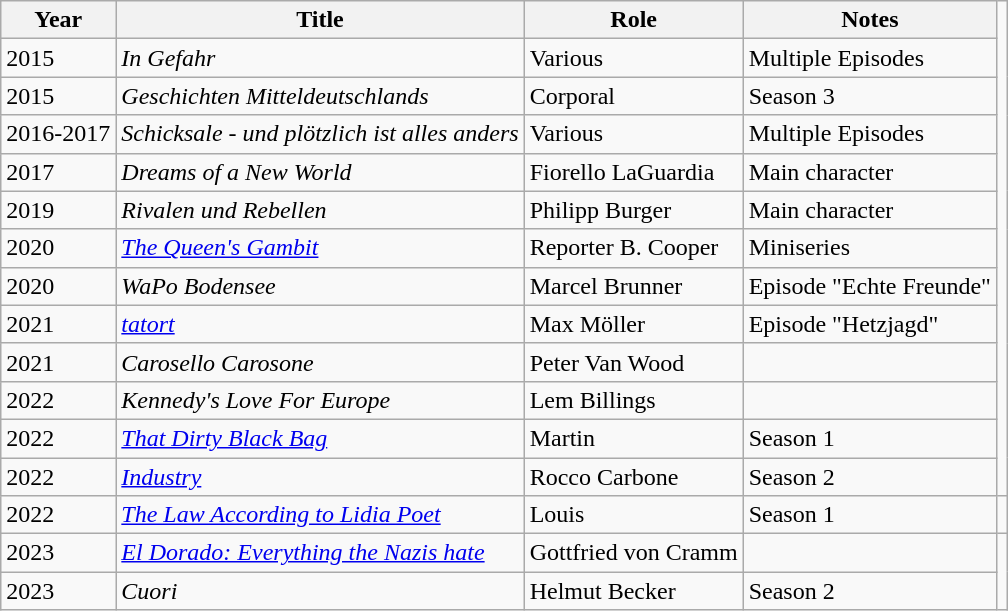<table class="wikitable sortable">
<tr>
<th>Year</th>
<th>Title</th>
<th>Role</th>
<th>Notes</th>
</tr>
<tr>
<td>2015</td>
<td><em>In Gefahr</em></td>
<td>Various</td>
<td>Multiple Episodes</td>
</tr>
<tr>
<td>2015</td>
<td><em>Geschichten Mitteldeutschlands</em></td>
<td>Corporal</td>
<td>Season 3</td>
</tr>
<tr>
<td>2016-2017</td>
<td><em>Schicksale - und plötzlich ist alles anders</em></td>
<td>Various</td>
<td>Multiple Episodes</td>
</tr>
<tr>
<td>2017</td>
<td><em>Dreams of a New World</em></td>
<td>Fiorello LaGuardia</td>
<td>Main character</td>
</tr>
<tr>
<td>2019</td>
<td><em>Rivalen und Rebellen</em></td>
<td>Philipp Burger</td>
<td>Main character</td>
</tr>
<tr>
<td>2020</td>
<td><em><a href='#'>The Queen's Gambit</a></em></td>
<td>Reporter B. Cooper</td>
<td>Miniseries</td>
</tr>
<tr>
<td>2020</td>
<td><em>WaPo Bodensee</em></td>
<td>Marcel Brunner</td>
<td>Episode "Echte Freunde"</td>
</tr>
<tr>
<td>2021</td>
<td><em><a href='#'>tatort</a></em></td>
<td>Max Möller</td>
<td>Episode "Hetzjagd"</td>
</tr>
<tr>
<td>2021</td>
<td><em>Carosello Carosone</em></td>
<td>Peter Van Wood</td>
<td></td>
</tr>
<tr>
<td>2022</td>
<td><em>Kennedy's Love For Europe</em></td>
<td>Lem Billings</td>
<td></td>
</tr>
<tr>
<td>2022</td>
<td><em><a href='#'>That Dirty Black Bag</a></em></td>
<td>Martin</td>
<td>Season 1</td>
</tr>
<tr>
<td>2022</td>
<td><a href='#'><em>Industry</em></a></td>
<td>Rocco Carbone</td>
<td>Season 2</td>
</tr>
<tr>
<td>2022</td>
<td><em><a href='#'>The Law According to Lidia Poet</a></em></td>
<td>Louis</td>
<td>Season 1</td>
<td></td>
</tr>
<tr>
<td>2023</td>
<td><em><a href='#'>El Dorado: Everything the Nazis hate</a></em></td>
<td>Gottfried von Cramm</td>
<td></td>
</tr>
<tr>
<td>2023</td>
<td><em>Cuori</em></td>
<td>Helmut Becker</td>
<td>Season 2</td>
</tr>
</table>
